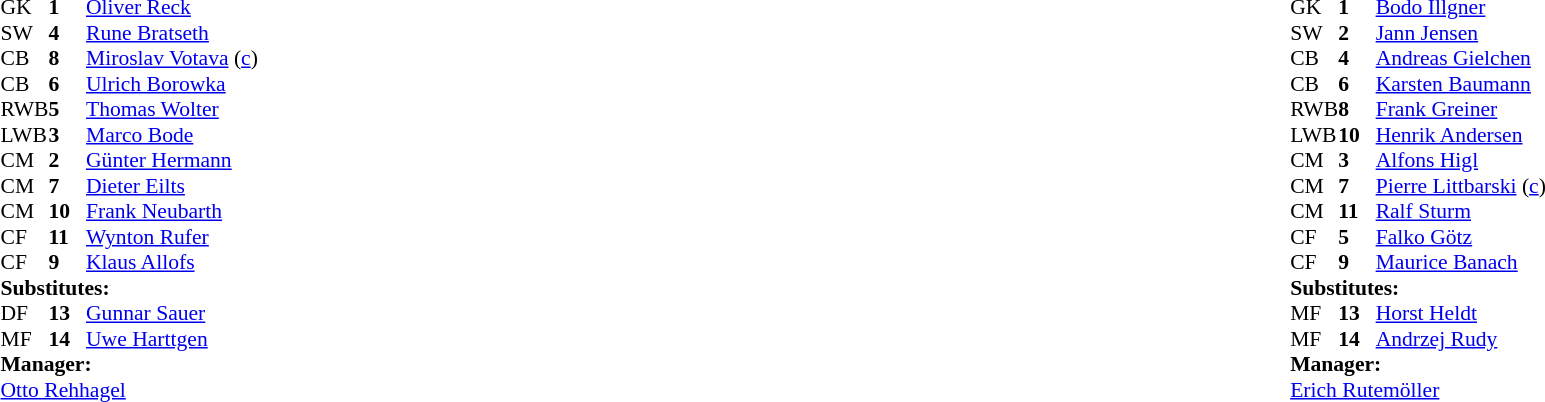<table width="100%">
<tr>
<td valign="top" width="40%"><br><table style="font-size:90%" cellspacing="0" cellpadding="0">
<tr>
<th width=25></th>
<th width=25></th>
</tr>
<tr>
<td>GK</td>
<td><strong>1</strong></td>
<td> <a href='#'>Oliver Reck</a></td>
</tr>
<tr>
<td>SW</td>
<td><strong>4</strong></td>
<td> <a href='#'>Rune Bratseth</a></td>
</tr>
<tr>
<td>CB</td>
<td><strong>8</strong></td>
<td> <a href='#'>Miroslav Votava</a> (<a href='#'>c</a>)</td>
</tr>
<tr>
<td>CB</td>
<td><strong>6</strong></td>
<td> <a href='#'>Ulrich Borowka</a></td>
</tr>
<tr>
<td>RWB</td>
<td><strong>5</strong></td>
<td> <a href='#'>Thomas Wolter</a></td>
</tr>
<tr>
<td>LWB</td>
<td><strong>3</strong></td>
<td> <a href='#'>Marco Bode</a></td>
</tr>
<tr>
<td>CM</td>
<td><strong>2</strong></td>
<td> <a href='#'>Günter Hermann</a></td>
<td></td>
<td></td>
</tr>
<tr>
<td>CM</td>
<td><strong>7</strong></td>
<td> <a href='#'>Dieter Eilts</a></td>
</tr>
<tr>
<td>CM</td>
<td><strong>10</strong></td>
<td> <a href='#'>Frank Neubarth</a></td>
<td></td>
<td></td>
</tr>
<tr>
<td>CF</td>
<td><strong>11</strong></td>
<td> <a href='#'>Wynton Rufer</a></td>
</tr>
<tr>
<td>CF</td>
<td><strong>9</strong></td>
<td> <a href='#'>Klaus Allofs</a></td>
</tr>
<tr>
<td colspan=3><strong>Substitutes:</strong></td>
</tr>
<tr>
<td>DF</td>
<td><strong>13</strong></td>
<td> <a href='#'>Gunnar Sauer</a></td>
<td></td>
<td></td>
</tr>
<tr>
<td>MF</td>
<td><strong>14</strong></td>
<td> <a href='#'>Uwe Harttgen</a></td>
<td></td>
<td></td>
</tr>
<tr>
<td colspan=3><strong>Manager:</strong></td>
</tr>
<tr>
<td colspan=3> <a href='#'>Otto Rehhagel</a></td>
</tr>
</table>
</td>
<td valign="top"></td>
<td valign="top" width="50%"><br><table style="font-size:90%; margin:auto" cellspacing="0" cellpadding="0">
<tr>
<th width=25></th>
<th width=25></th>
</tr>
<tr>
<td>GK</td>
<td><strong>1</strong></td>
<td> <a href='#'>Bodo Illgner</a></td>
</tr>
<tr>
<td>SW</td>
<td><strong>2</strong></td>
<td> <a href='#'>Jann Jensen</a></td>
</tr>
<tr>
<td>CB</td>
<td><strong>4</strong></td>
<td> <a href='#'>Andreas Gielchen</a></td>
<td></td>
</tr>
<tr>
<td>CB</td>
<td><strong>6</strong></td>
<td> <a href='#'>Karsten Baumann</a></td>
</tr>
<tr>
<td>RWB</td>
<td><strong>8</strong></td>
<td> <a href='#'>Frank Greiner</a></td>
<td></td>
</tr>
<tr>
<td>LWB</td>
<td><strong>10</strong></td>
<td> <a href='#'>Henrik Andersen</a></td>
<td></td>
<td></td>
</tr>
<tr>
<td>CM</td>
<td><strong>3</strong></td>
<td> <a href='#'>Alfons Higl</a></td>
</tr>
<tr>
<td>CM</td>
<td><strong>7</strong></td>
<td> <a href='#'>Pierre Littbarski</a> (<a href='#'>c</a>)</td>
</tr>
<tr>
<td>CM</td>
<td><strong>11</strong></td>
<td> <a href='#'>Ralf Sturm</a></td>
<td></td>
<td></td>
</tr>
<tr>
<td>CF</td>
<td><strong>5</strong></td>
<td> <a href='#'>Falko Götz</a></td>
</tr>
<tr>
<td>CF</td>
<td><strong>9</strong></td>
<td> <a href='#'>Maurice Banach</a></td>
</tr>
<tr>
<td colspan=3><strong>Substitutes:</strong></td>
</tr>
<tr>
<td>MF</td>
<td><strong>13</strong></td>
<td> <a href='#'>Horst Heldt</a></td>
<td></td>
<td></td>
</tr>
<tr>
<td>MF</td>
<td><strong>14</strong></td>
<td> <a href='#'>Andrzej Rudy</a></td>
<td></td>
<td></td>
</tr>
<tr>
<td colspan=3><strong>Manager:</strong></td>
</tr>
<tr>
<td colspan=3> <a href='#'>Erich Rutemöller</a></td>
</tr>
</table>
</td>
</tr>
</table>
